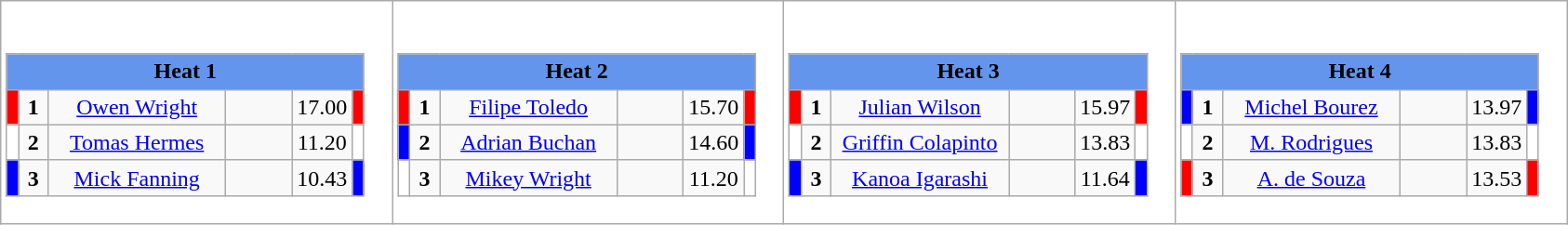<table class="wikitable" style="background:#fff;">
<tr>
<td><div><br><table class="wikitable">
<tr>
<td colspan="6"  style="text-align:center; background:#6495ed;"><strong>Heat 1</strong></td>
</tr>
<tr>
<td style="width:01px; background: #f00;"></td>
<td style="width:14px; text-align:center;"><strong>1</strong></td>
<td style="width:120px; text-align:center;"><a href='#'>Owen Wright</a></td>
<td style="width:40px; text-align:center;"></td>
<td style="width:20px; text-align:center;">17.00</td>
<td style="width:01px; background: #f00;"></td>
</tr>
<tr>
<td style="width:01px; background: #fff;"></td>
<td style="width:14px; text-align:center;"><strong>2</strong></td>
<td style="width:120px; text-align:center;"><a href='#'>Tomas Hermes</a></td>
<td style="width:40px; text-align:center;"></td>
<td style="width:20px; text-align:center;">11.20</td>
<td style="width:01px; background: #fff;"></td>
</tr>
<tr>
<td style="width:01px; background: #00f;"></td>
<td style="width:14px; text-align:center;"><strong>3</strong></td>
<td style="width:120px; text-align:center;"><a href='#'>Mick Fanning</a></td>
<td style="width:40px; text-align:center;"></td>
<td style="width:20px; text-align:center;">10.43</td>
<td style="width:01px; background: #00f;"></td>
</tr>
</table>
</div></td>
<td><div><br><table class="wikitable">
<tr>
<td colspan="6"  style="text-align:center; background:#6495ed;"><strong>Heat 2</strong></td>
</tr>
<tr>
<td style="width:01px; background: #f00;"></td>
<td style="width:14px; text-align:center;"><strong>1</strong></td>
<td style="width:120px; text-align:center;"><a href='#'>Filipe Toledo</a></td>
<td style="width:40px; text-align:center;"></td>
<td style="width:20px; text-align:center;">15.70</td>
<td style="width:01px; background: #f00;"></td>
</tr>
<tr>
<td style="width:01px; background: #00f;"></td>
<td style="width:14px; text-align:center;"><strong>2</strong></td>
<td style="width:120px; text-align:center;"><a href='#'>Adrian Buchan</a></td>
<td style="width:40px; text-align:center;"></td>
<td style="width:20px; text-align:center;">14.60</td>
<td style="width:01px; background: #00f;"></td>
</tr>
<tr>
<td style="width:01px; background: #fff;"></td>
<td style="width:14px; text-align:center;"><strong>3</strong></td>
<td style="width:120px; text-align:center;"><a href='#'>Mikey Wright</a></td>
<td style="width:40px; text-align:center;"></td>
<td style="width:20px; text-align:center;">11.20</td>
<td style="width:01px; background: #fff;"></td>
</tr>
</table>
</div></td>
<td><div><br><table class="wikitable">
<tr>
<td colspan="6"  style="text-align:center; background:#6495ed;"><strong>Heat 3</strong></td>
</tr>
<tr>
<td style="width:01px; background: #f00;"></td>
<td style="width:14px; text-align:center;"><strong>1</strong></td>
<td style="width:120px; text-align:center;"><a href='#'>Julian Wilson</a></td>
<td style="width:40px; text-align:center;"></td>
<td style="width:20px; text-align:center;">15.97</td>
<td style="width:01px; background: #f00;"></td>
</tr>
<tr>
<td style="width:01px; background: #fff;"></td>
<td style="width:14px; text-align:center;"><strong>2</strong></td>
<td style="width:120px; text-align:center;"><a href='#'>Griffin Colapinto</a></td>
<td style="width:40px; text-align:center;"></td>
<td style="width:20px; text-align:center;">13.83</td>
<td style="width:01px; background: #fff;"></td>
</tr>
<tr>
<td style="width:01px; background: #00f;"></td>
<td style="width:14px; text-align:center;"><strong>3</strong></td>
<td style="width:120px; text-align:center;"><a href='#'>Kanoa Igarashi</a></td>
<td style="width:40px; text-align:center;"></td>
<td style="width:20px; text-align:center;">11.64</td>
<td style="width:01px; background: #00f;"></td>
</tr>
</table>
</div></td>
<td><div><br><table class="wikitable">
<tr>
<td colspan="6"  style="text-align:center; background:#6495ed;"><strong>Heat 4</strong></td>
</tr>
<tr>
<td style="width:01px; background: #00f;"></td>
<td style="width:14px; text-align:center;"><strong>1</strong></td>
<td style="width:120px; text-align:center;"><a href='#'>Michel Bourez</a></td>
<td style="width:40px; text-align:center;"></td>
<td style="width:20px; text-align:center;">13.97</td>
<td style="width:01px; background: #00f;"></td>
</tr>
<tr>
<td style="width:01px; background: #fff;"></td>
<td style="width:14px; text-align:center;"><strong>2</strong></td>
<td style="width:120px; text-align:center;"><a href='#'>M. Rodrigues</a></td>
<td style="width:40px; text-align:center;"></td>
<td style="width:20px; text-align:center;">13.83</td>
<td style="width:01px; background: #fff;"></td>
</tr>
<tr>
<td style="width:01px; background: #f00;"></td>
<td style="width:14px; text-align:center;"><strong>3</strong></td>
<td style="width:120px; text-align:center;"><a href='#'>A. de Souza</a></td>
<td style="width:40px; text-align:center;"></td>
<td style="width:20px; text-align:center;">13.53</td>
<td style="width:01px; background: #f00;"></td>
</tr>
</table>
</div></td>
</tr>
</table>
